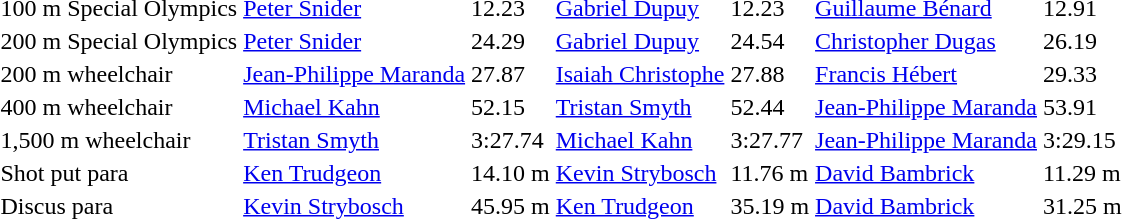<table>
<tr>
<td>100 m Special Olympics</td>
<td><a href='#'>Peter Snider</a><br></td>
<td>12.23</td>
<td><a href='#'>Gabriel Dupuy</a><br></td>
<td>12.23</td>
<td><a href='#'>Guillaume Bénard</a><br></td>
<td>12.91</td>
</tr>
<tr>
<td>200 m Special Olympics</td>
<td><a href='#'>Peter Snider</a><br></td>
<td>24.29</td>
<td><a href='#'>Gabriel Dupuy</a><br></td>
<td>24.54</td>
<td><a href='#'>Christopher Dugas</a><br></td>
<td>26.19</td>
</tr>
<tr>
<td>200 m wheelchair</td>
<td><a href='#'>Jean-Philippe Maranda</a><br></td>
<td>27.87</td>
<td><a href='#'>Isaiah Christophe</a><br></td>
<td>27.88</td>
<td><a href='#'>Francis Hébert</a><br></td>
<td>29.33</td>
</tr>
<tr>
<td>400 m wheelchair</td>
<td><a href='#'>Michael Kahn</a><br></td>
<td>52.15</td>
<td><a href='#'>Tristan Smyth</a><br></td>
<td>52.44</td>
<td><a href='#'>Jean-Philippe Maranda</a><br></td>
<td>53.91</td>
</tr>
<tr>
<td>1,500 m wheelchair</td>
<td><a href='#'>Tristan Smyth</a><br></td>
<td>3:27.74</td>
<td><a href='#'>Michael Kahn</a><br></td>
<td>3:27.77</td>
<td><a href='#'>Jean-Philippe Maranda</a><br></td>
<td>3:29.15</td>
</tr>
<tr>
<td>Shot put para</td>
<td><a href='#'>Ken Trudgeon</a><br></td>
<td>14.10 m</td>
<td><a href='#'>Kevin Strybosch</a><br></td>
<td>11.76 m</td>
<td><a href='#'>David Bambrick</a><br></td>
<td>11.29 m</td>
</tr>
<tr>
<td>Discus para</td>
<td><a href='#'>Kevin Strybosch</a><br></td>
<td>45.95 m</td>
<td><a href='#'>Ken Trudgeon</a><br></td>
<td>35.19 m</td>
<td><a href='#'>David Bambrick</a><br></td>
<td>31.25 m</td>
</tr>
</table>
